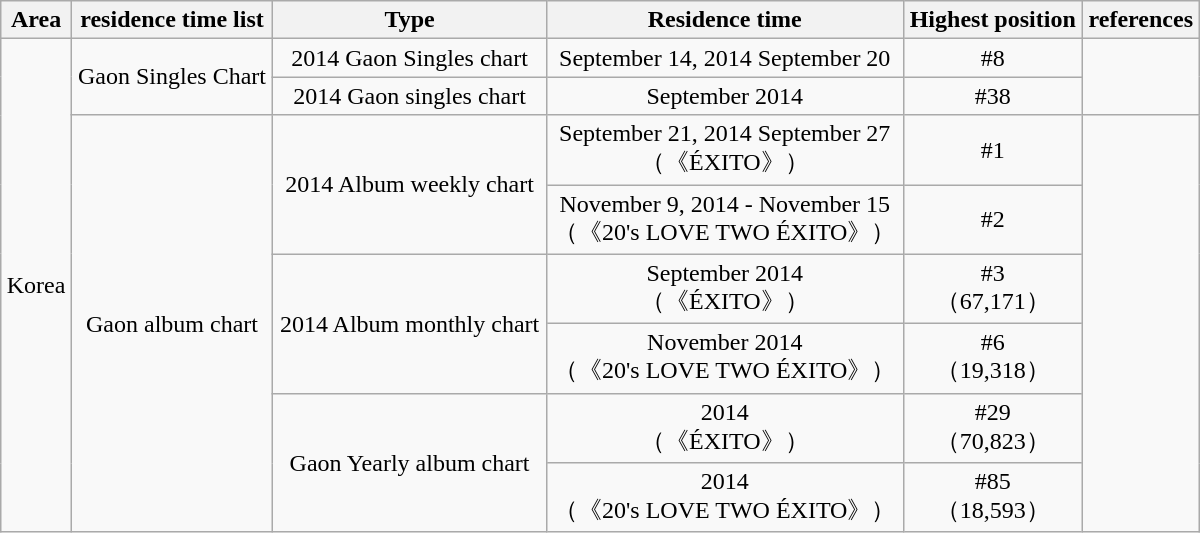<table class="wikitable" style="text-align:center; width:800px">
<tr>
<th>Area</th>
<th>residence time list</th>
<th>Type</th>
<th>Residence time</th>
<th>Highest position</th>
<th>references</th>
</tr>
<tr>
<td rowspan=8>Korea</td>
<td rowspan=2>Gaon Singles Chart</td>
<td>2014 Gaon Singles chart</td>
<td>September 14, 2014 September 20</td>
<td>#8</td>
<td rowspan=2></td>
</tr>
<tr>
<td>2014 Gaon singles chart</td>
<td>September 2014</td>
<td>#38</td>
</tr>
<tr>
<td rowspan=6>Gaon album chart</td>
<td rowspan=2>2014 Album weekly chart</td>
<td>September 21, 2014 September 27<br>（《ÉXITO》）</td>
<td>#1</td>
<td rowspan=6></td>
</tr>
<tr>
<td>November 9, 2014 - November 15<br>（《20's LOVE TWO ÉXITO》）</td>
<td>#2</td>
</tr>
<tr>
<td rowspan=2>2014 Album monthly chart</td>
<td>September 2014<br>（《ÉXITO》）</td>
<td>#3<br>（67,171）</td>
</tr>
<tr>
<td>November 2014<br>（《20's LOVE TWO ÉXITO》）</td>
<td>#6<br>（19,318）</td>
</tr>
<tr>
<td rowspan=2>Gaon Yearly album chart</td>
<td>2014<br>（《ÉXITO》）</td>
<td>#29<br>（70,823）</td>
</tr>
<tr>
<td>2014<br>（《20's LOVE TWO ÉXITO》）</td>
<td>#85<br>（18,593）</td>
</tr>
</table>
